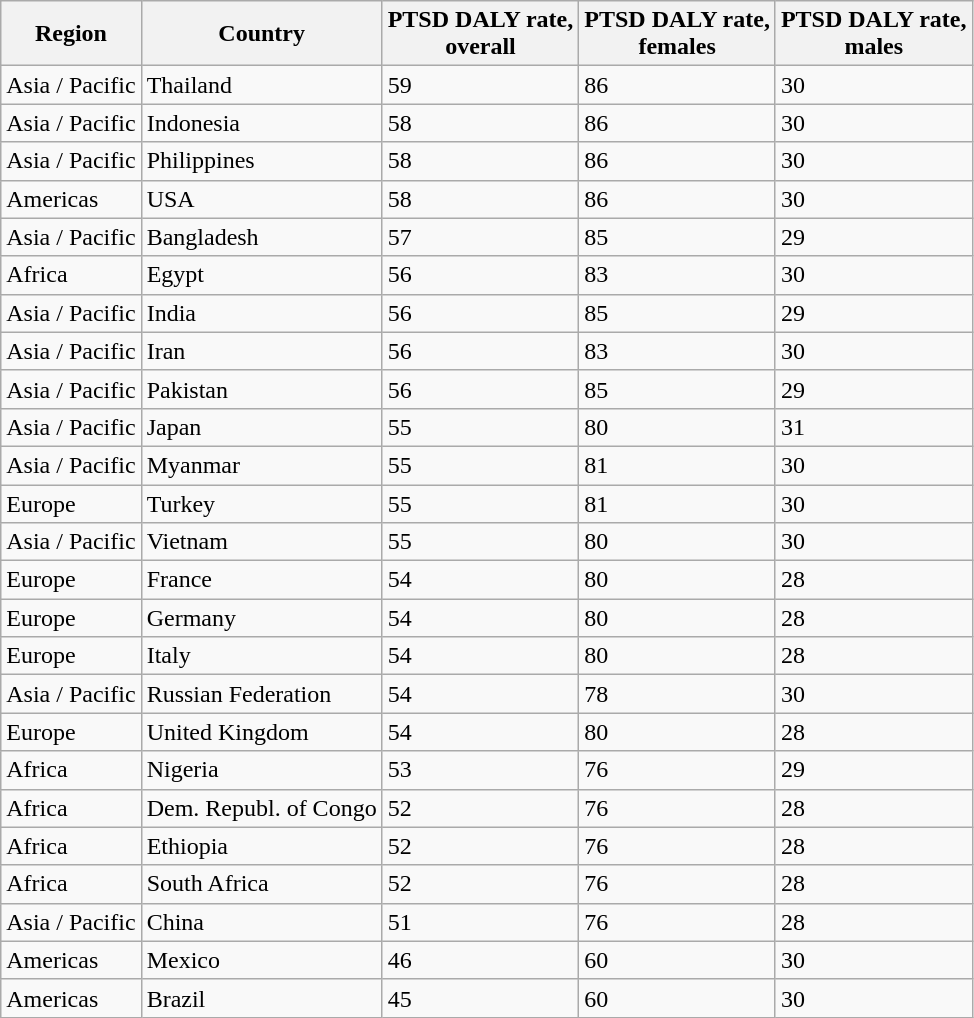<table class="wikitable sortable">
<tr>
<th>Region</th>
<th>Country</th>
<th>PTSD DALY rate,<br>overall</th>
<th>PTSD DALY rate,<br>females</th>
<th>PTSD DALY rate,<br>males</th>
</tr>
<tr>
<td>Asia / Pacific</td>
<td>Thailand</td>
<td>59</td>
<td>86</td>
<td>30</td>
</tr>
<tr>
<td>Asia / Pacific</td>
<td>Indonesia</td>
<td>58</td>
<td>86</td>
<td>30</td>
</tr>
<tr>
<td>Asia / Pacific</td>
<td>Philippines</td>
<td>58</td>
<td>86</td>
<td>30</td>
</tr>
<tr>
<td>Americas</td>
<td>USA</td>
<td>58</td>
<td>86</td>
<td>30</td>
</tr>
<tr>
<td>Asia / Pacific</td>
<td>Bangladesh</td>
<td>57</td>
<td>85</td>
<td>29</td>
</tr>
<tr>
<td>Africa</td>
<td>Egypt</td>
<td>56</td>
<td>83</td>
<td>30</td>
</tr>
<tr>
<td>Asia / Pacific</td>
<td>India</td>
<td>56</td>
<td>85</td>
<td>29</td>
</tr>
<tr>
<td>Asia / Pacific</td>
<td>Iran</td>
<td>56</td>
<td>83</td>
<td>30</td>
</tr>
<tr>
<td>Asia / Pacific</td>
<td>Pakistan</td>
<td>56</td>
<td>85</td>
<td>29</td>
</tr>
<tr>
<td>Asia / Pacific</td>
<td>Japan</td>
<td>55</td>
<td>80</td>
<td>31</td>
</tr>
<tr>
<td>Asia / Pacific</td>
<td>Myanmar</td>
<td>55</td>
<td>81</td>
<td>30</td>
</tr>
<tr>
<td>Europe</td>
<td>Turkey</td>
<td>55</td>
<td>81</td>
<td>30</td>
</tr>
<tr>
<td>Asia / Pacific</td>
<td>Vietnam</td>
<td>55</td>
<td>80</td>
<td>30</td>
</tr>
<tr>
<td>Europe</td>
<td>France</td>
<td>54</td>
<td>80</td>
<td>28</td>
</tr>
<tr>
<td>Europe</td>
<td>Germany</td>
<td>54</td>
<td>80</td>
<td>28</td>
</tr>
<tr>
<td>Europe</td>
<td>Italy</td>
<td>54</td>
<td>80</td>
<td>28</td>
</tr>
<tr>
<td>Asia / Pacific</td>
<td>Russian Federation</td>
<td>54</td>
<td>78</td>
<td>30</td>
</tr>
<tr>
<td>Europe</td>
<td>United Kingdom</td>
<td>54</td>
<td>80</td>
<td>28</td>
</tr>
<tr>
<td>Africa</td>
<td>Nigeria</td>
<td>53</td>
<td>76</td>
<td>29</td>
</tr>
<tr>
<td>Africa</td>
<td>Dem. Republ. of Congo</td>
<td>52</td>
<td>76</td>
<td>28</td>
</tr>
<tr>
<td>Africa</td>
<td>Ethiopia</td>
<td>52</td>
<td>76</td>
<td>28</td>
</tr>
<tr>
<td>Africa</td>
<td>South Africa</td>
<td>52</td>
<td>76</td>
<td>28</td>
</tr>
<tr>
<td>Asia / Pacific</td>
<td>China</td>
<td>51</td>
<td>76</td>
<td>28</td>
</tr>
<tr>
<td>Americas</td>
<td>Mexico</td>
<td>46</td>
<td>60</td>
<td>30</td>
</tr>
<tr>
<td>Americas</td>
<td>Brazil</td>
<td>45</td>
<td>60</td>
<td>30</td>
</tr>
</table>
